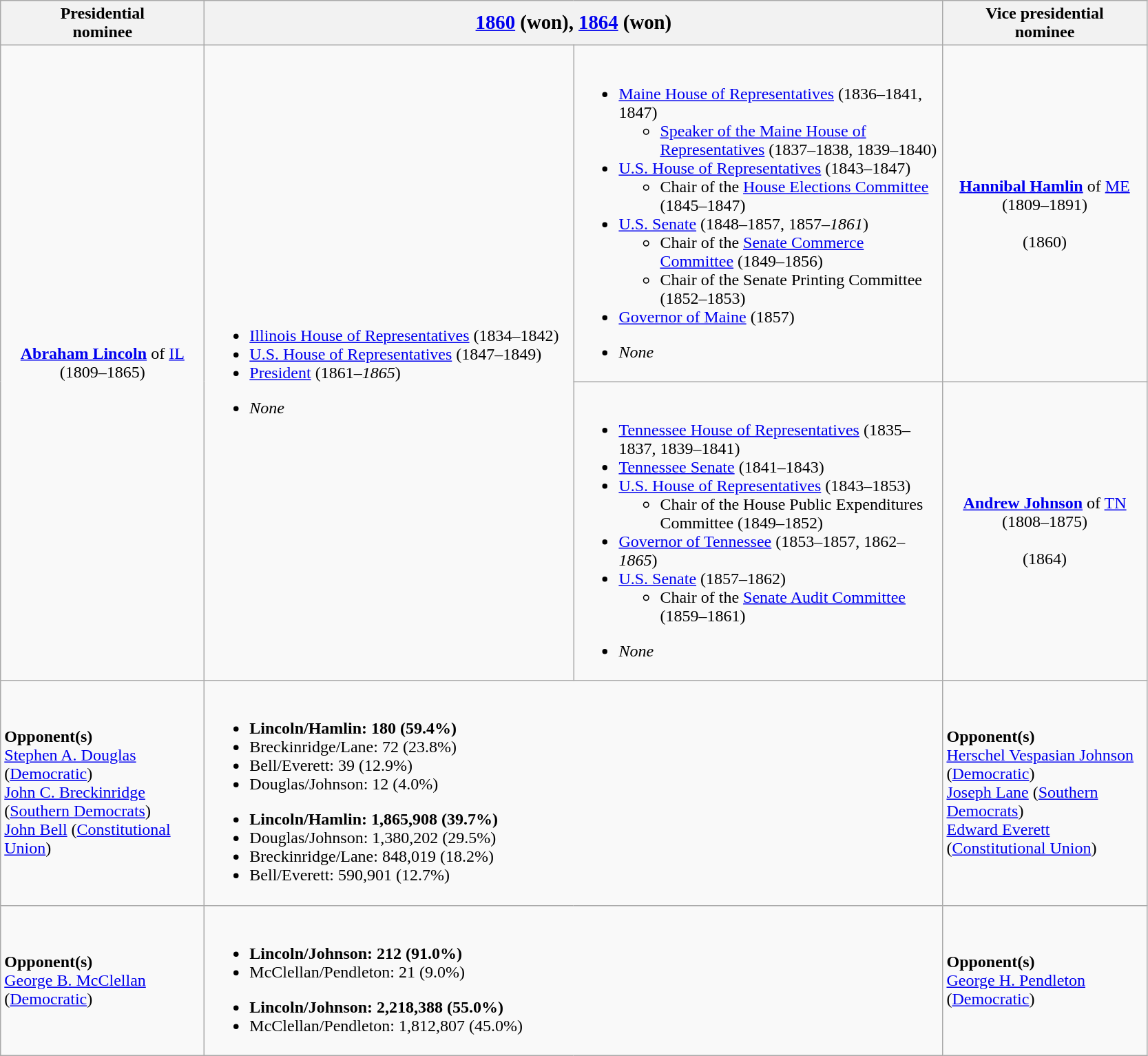<table class="wikitable">
<tr>
<th width=190>Presidential<br>nominee</th>
<th colspan=2><big><a href='#'>1860</a> (won), <a href='#'>1864</a> (won)</big></th>
<th width=190>Vice presidential<br>nominee</th>
</tr>
<tr>
<td rowspan=2 style="text-align:center;"><strong><a href='#'>Abraham Lincoln</a></strong> of <a href='#'>IL</a><br>(1809–1865)<br></td>
<td rowspan=2 width=350><br><ul><li><a href='#'>Illinois House of Representatives</a> (1834–1842)</li><li><a href='#'>U.S. House of Representatives</a> (1847–1849)</li><li><a href='#'>President</a> (1861–<em>1865</em>)</li></ul><ul><li><em>None</em></li></ul></td>
<td width=350><br><ul><li><a href='#'>Maine House of Representatives</a> (1836–1841, 1847)<ul><li><a href='#'>Speaker of the Maine House of Representatives</a> (1837–1838, 1839–1840)</li></ul></li><li><a href='#'>U.S. House of Representatives</a> (1843–1847)<ul><li>Chair of the <a href='#'>House Elections Committee</a> (1845–1847)</li></ul></li><li><a href='#'>U.S. Senate</a> (1848–1857, 1857–<em>1861</em>)<ul><li>Chair of the <a href='#'>Senate Commerce Committee</a> (1849–1856)</li><li>Chair of the Senate Printing Committee (1852–1853)</li></ul></li><li><a href='#'>Governor of Maine</a> (1857)</li></ul><ul><li><em>None</em></li></ul></td>
<td style="text-align:center;"><strong><a href='#'>Hannibal Hamlin</a></strong> of <a href='#'>ME</a><br>(1809–1891)<br><br>(1860)</td>
</tr>
<tr>
<td><br><ul><li><a href='#'>Tennessee House of Representatives</a> (1835–1837, 1839–1841)</li><li><a href='#'>Tennessee Senate</a> (1841–1843)</li><li><a href='#'>U.S. House of Representatives</a> (1843–1853)<ul><li>Chair of the House Public Expenditures Committee (1849–1852)</li></ul></li><li><a href='#'>Governor of Tennessee</a> (1853–1857, 1862–<em>1865</em>)</li><li><a href='#'>U.S. Senate</a> (1857–1862)<ul><li>Chair of the <a href='#'>Senate Audit Committee</a> (1859–1861)</li></ul></li></ul><ul><li><em>None</em></li></ul></td>
<td style="text-align:center;"><strong><a href='#'>Andrew Johnson</a></strong> of <a href='#'>TN</a><br>(1808–1875)<br><br>(1864)</td>
</tr>
<tr>
<td><strong>Opponent(s)</strong><br><a href='#'>Stephen A. Douglas</a> (<a href='#'>Democratic</a>)<br><a href='#'>John C. Breckinridge</a> (<a href='#'>Southern Democrats</a>)<br><a href='#'>John Bell</a> (<a href='#'>Constitutional Union</a>)</td>
<td colspan=2><br><ul><li><strong>Lincoln/Hamlin: 180 (59.4%)</strong></li><li>Breckinridge/Lane: 72 (23.8%)</li><li>Bell/Everett: 39 (12.9%)</li><li>Douglas/Johnson: 12 (4.0%)</li></ul><ul><li><strong>Lincoln/Hamlin: 1,865,908 (39.7%)</strong></li><li>Douglas/Johnson: 1,380,202 (29.5%)</li><li>Breckinridge/Lane: 848,019 (18.2%)</li><li>Bell/Everett: 590,901 (12.7%)</li></ul></td>
<td><strong>Opponent(s)</strong><br><a href='#'>Herschel Vespasian Johnson</a> (<a href='#'>Democratic</a>)<br><a href='#'>Joseph Lane</a> (<a href='#'>Southern Democrats</a>)<br><a href='#'>Edward Everett</a> (<a href='#'>Constitutional Union</a>)</td>
</tr>
<tr>
<td><strong>Opponent(s)</strong><br><a href='#'>George B. McClellan</a> (<a href='#'>Democratic</a>)</td>
<td colspan=2><br><ul><li><strong>Lincoln/Johnson: 212 (91.0%)</strong></li><li>McClellan/Pendleton: 21 (9.0%)</li></ul><ul><li><strong>Lincoln/Johnson: 2,218,388 (55.0%)</strong></li><li>McClellan/Pendleton: 1,812,807 (45.0%)</li></ul></td>
<td><strong>Opponent(s)</strong><br><a href='#'>George H. Pendleton</a> (<a href='#'>Democratic</a>)</td>
</tr>
</table>
